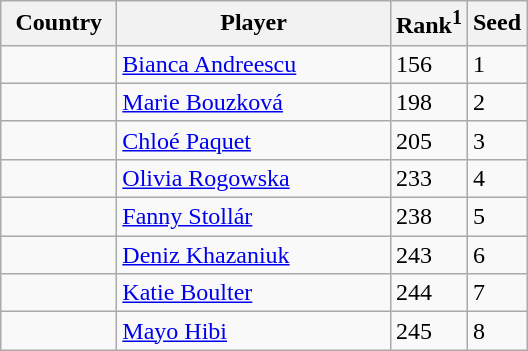<table class="sortable wikitable">
<tr>
<th style="width:70px;">Country</th>
<th style="width:175px;">Player</th>
<th>Rank<sup>1</sup></th>
<th>Seed</th>
</tr>
<tr>
<td></td>
<td><a href='#'>Bianca Andreescu</a></td>
<td>156</td>
<td>1</td>
</tr>
<tr>
<td></td>
<td><a href='#'>Marie Bouzková</a></td>
<td>198</td>
<td>2</td>
</tr>
<tr>
<td></td>
<td><a href='#'>Chloé Paquet</a></td>
<td>205</td>
<td>3</td>
</tr>
<tr>
<td></td>
<td><a href='#'>Olivia Rogowska</a></td>
<td>233</td>
<td>4</td>
</tr>
<tr>
<td></td>
<td><a href='#'>Fanny Stollár</a></td>
<td>238</td>
<td>5</td>
</tr>
<tr>
<td></td>
<td><a href='#'>Deniz Khazaniuk</a></td>
<td>243</td>
<td>6</td>
</tr>
<tr>
<td></td>
<td><a href='#'>Katie Boulter</a></td>
<td>244</td>
<td>7</td>
</tr>
<tr>
<td></td>
<td><a href='#'>Mayo Hibi</a></td>
<td>245</td>
<td>8</td>
</tr>
</table>
